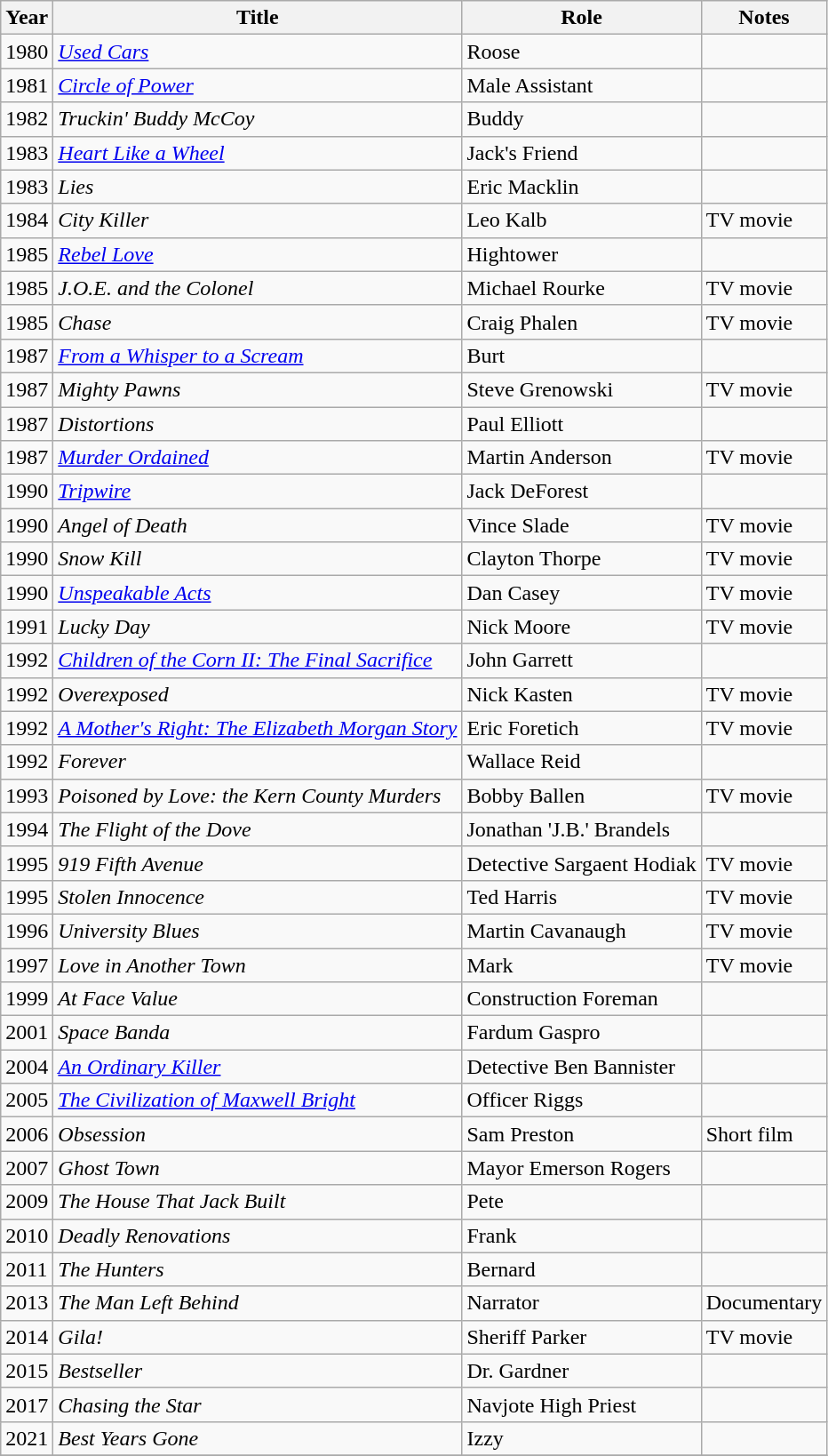<table class="wikitable sortable">
<tr>
<th>Year</th>
<th>Title</th>
<th>Role</th>
<th>Notes</th>
</tr>
<tr>
<td>1980</td>
<td><em><a href='#'>Used Cars</a></em></td>
<td>Roose</td>
<td></td>
</tr>
<tr>
<td>1981</td>
<td><em><a href='#'>Circle of Power</a></em></td>
<td>Male Assistant</td>
<td></td>
</tr>
<tr>
<td>1982</td>
<td><em>Truckin' Buddy McCoy</em></td>
<td>Buddy</td>
<td></td>
</tr>
<tr>
<td>1983</td>
<td><em><a href='#'>Heart Like a Wheel</a></em></td>
<td>Jack's Friend</td>
<td></td>
</tr>
<tr>
<td>1983</td>
<td><em>Lies</em></td>
<td>Eric Macklin</td>
<td></td>
</tr>
<tr>
<td>1984</td>
<td><em>City Killer</em></td>
<td>Leo Kalb</td>
<td>TV movie</td>
</tr>
<tr>
<td>1985</td>
<td><em><a href='#'>Rebel Love</a></em></td>
<td>Hightower</td>
<td></td>
</tr>
<tr>
<td>1985</td>
<td><em>J.O.E. and the Colonel</em></td>
<td>Michael Rourke</td>
<td>TV movie</td>
</tr>
<tr>
<td>1985</td>
<td><em>Chase</em></td>
<td>Craig Phalen</td>
<td>TV movie</td>
</tr>
<tr>
<td>1987</td>
<td><em><a href='#'>From a Whisper to a Scream</a></em></td>
<td>Burt</td>
<td></td>
</tr>
<tr>
<td>1987</td>
<td><em>Mighty Pawns</em></td>
<td>Steve Grenowski</td>
<td>TV movie</td>
</tr>
<tr>
<td>1987</td>
<td><em>Distortions</em></td>
<td>Paul Elliott</td>
<td></td>
</tr>
<tr>
<td>1987</td>
<td><em><a href='#'>Murder Ordained</a></em></td>
<td>Martin Anderson</td>
<td>TV movie</td>
</tr>
<tr>
<td>1990</td>
<td><em><a href='#'>Tripwire</a></em></td>
<td>Jack DeForest</td>
<td></td>
</tr>
<tr>
<td>1990</td>
<td><em>Angel of Death</em></td>
<td>Vince Slade</td>
<td>TV movie</td>
</tr>
<tr>
<td>1990</td>
<td><em>Snow Kill</em></td>
<td>Clayton Thorpe</td>
<td>TV movie</td>
</tr>
<tr>
<td>1990</td>
<td><em><a href='#'>Unspeakable Acts</a></em></td>
<td>Dan Casey</td>
<td>TV movie</td>
</tr>
<tr>
<td>1991</td>
<td><em>Lucky Day</em></td>
<td>Nick Moore</td>
<td>TV movie</td>
</tr>
<tr>
<td>1992</td>
<td><em><a href='#'>Children of the Corn II: The Final Sacrifice</a></em></td>
<td>John Garrett</td>
<td></td>
</tr>
<tr>
<td>1992</td>
<td><em>Overexposed</em></td>
<td>Nick Kasten</td>
<td>TV movie</td>
</tr>
<tr>
<td>1992</td>
<td><em><a href='#'>A Mother's Right: The Elizabeth Morgan Story</a></em></td>
<td>Eric Foretich</td>
<td>TV movie</td>
</tr>
<tr>
<td>1992</td>
<td><em>Forever</em></td>
<td>Wallace Reid</td>
<td></td>
</tr>
<tr>
<td>1993</td>
<td><em>Poisoned by Love: the Kern County Murders</em></td>
<td>Bobby Ballen</td>
<td>TV movie</td>
</tr>
<tr>
<td>1994</td>
<td><em>The Flight of the Dove</em></td>
<td>Jonathan 'J.B.' Brandels</td>
<td></td>
</tr>
<tr>
<td>1995</td>
<td><em>919 Fifth Avenue</em></td>
<td>Detective Sargaent Hodiak</td>
<td>TV movie</td>
</tr>
<tr>
<td>1995</td>
<td><em>Stolen Innocence</em></td>
<td>Ted Harris</td>
<td>TV movie</td>
</tr>
<tr>
<td>1996</td>
<td><em>University Blues</em></td>
<td>Martin Cavanaugh</td>
<td>TV movie</td>
</tr>
<tr>
<td>1997</td>
<td><em>Love in Another Town</em></td>
<td>Mark</td>
<td>TV movie</td>
</tr>
<tr>
<td>1999</td>
<td><em>At Face Value</em></td>
<td>Construction Foreman</td>
<td></td>
</tr>
<tr>
<td>2001</td>
<td><em>Space Banda</em></td>
<td>Fardum Gaspro</td>
<td></td>
</tr>
<tr>
<td>2004</td>
<td><em><a href='#'>An Ordinary Killer</a></em></td>
<td>Detective Ben Bannister</td>
<td></td>
</tr>
<tr>
<td>2005</td>
<td><em><a href='#'>The Civilization of Maxwell Bright</a></em></td>
<td>Officer Riggs</td>
<td></td>
</tr>
<tr>
<td>2006</td>
<td><em>Obsession</em></td>
<td>Sam Preston</td>
<td>Short film</td>
</tr>
<tr>
<td>2007</td>
<td><em>Ghost Town</em></td>
<td>Mayor Emerson Rogers</td>
<td></td>
</tr>
<tr>
<td>2009</td>
<td><em>The House That Jack Built</em></td>
<td>Pete</td>
<td></td>
</tr>
<tr>
<td>2010</td>
<td><em>Deadly Renovations </em></td>
<td>Frank</td>
<td></td>
</tr>
<tr>
<td>2011</td>
<td><em>The Hunters </em></td>
<td>Bernard</td>
<td></td>
</tr>
<tr>
<td>2013</td>
<td><em>The Man Left Behind</em></td>
<td>Narrator</td>
<td>Documentary</td>
</tr>
<tr>
<td>2014</td>
<td><em>Gila!</em></td>
<td>Sheriff Parker</td>
<td>TV movie</td>
</tr>
<tr>
<td>2015</td>
<td><em>Bestseller</em></td>
<td>Dr. Gardner</td>
<td></td>
</tr>
<tr>
<td>2017</td>
<td><em>Chasing the Star </em></td>
<td>Navjote High Priest</td>
<td></td>
</tr>
<tr>
<td>2021</td>
<td><em>Best Years Gone</em></td>
<td>Izzy</td>
<td></td>
</tr>
<tr>
</tr>
</table>
